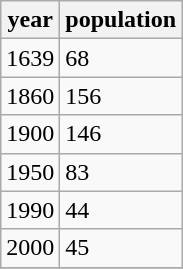<table class="wikitable">
<tr>
<th>year</th>
<th>population</th>
</tr>
<tr>
<td>1639</td>
<td>68</td>
</tr>
<tr>
<td>1860</td>
<td>156</td>
</tr>
<tr>
<td>1900</td>
<td>146</td>
</tr>
<tr>
<td>1950</td>
<td>83</td>
</tr>
<tr>
<td>1990</td>
<td>44</td>
</tr>
<tr>
<td>2000</td>
<td>45</td>
</tr>
<tr>
</tr>
</table>
